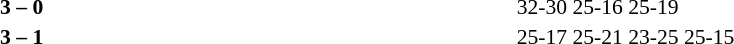<table width=100% cellspacing=1>
<tr>
<th width=20%></th>
<th width=12%></th>
<th width=20%></th>
<th width=33%></th>
<td></td>
</tr>
<tr style=font-size:90%>
<td align=right><strong></strong></td>
<td align=center><strong>3 – 0</strong></td>
<td></td>
<td>32-30 25-16 25-19</td>
<td></td>
</tr>
<tr style=font-size:90%>
<td align=right><strong></strong></td>
<td align=center><strong>3 – 1</strong></td>
<td></td>
<td>25-17 25-21 23-25 25-15</td>
</tr>
</table>
